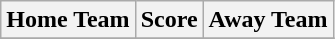<table class="wikitable" style="text-align: center">
<tr>
<th>Home Team</th>
<th>Score</th>
<th>Away Team</th>
</tr>
<tr>
</tr>
</table>
